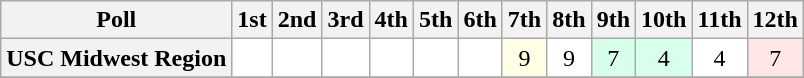<table class="wikitable" style="white-space:nowrap;">
<tr>
<th>Poll</th>
<th>1st</th>
<th>2nd</th>
<th>3rd</th>
<th>4th</th>
<th>5th</th>
<th>6th</th>
<th>7th</th>
<th>8th</th>
<th>9th</th>
<th>10th</th>
<th>11th</th>
<th>12th</th>
</tr>
<tr style="text-align:center;">
<th>USC Midwest Region</th>
<td style="background:#FFF;"></td>
<td style="background:#FFF;"></td>
<td style="background:#FFF;"></td>
<td style="background:#FFF;"></td>
<td style="background:#FFF;"></td>
<td style="background:#FFF;"></td>
<td style="background:#FFFFE6;"> 9</td>
<td style="background:#FFF;"> 9</td>
<td style="background:#D8FFEB;"> 7</td>
<td style="background:#D8FFEB;"> 4</td>
<td style="background:#FFF;"> 4</td>
<td style="background:#FFE6E6;"> 7</td>
</tr>
<tr style="text-align:center;">
</tr>
</table>
